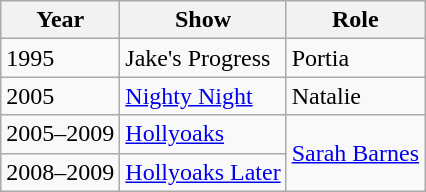<table class="wikitable">
<tr>
<th>Year</th>
<th>Show</th>
<th>Role</th>
</tr>
<tr>
<td>1995</td>
<td>Jake's Progress<em></td>
<td>Portia</td>
</tr>
<tr>
<td>2005</td>
<td></em><a href='#'>Nighty Night</a><em></td>
<td>Natalie</td>
</tr>
<tr>
<td>2005–2009</td>
<td></em><a href='#'>Hollyoaks</a><em></td>
<td rowspan=2><a href='#'>Sarah Barnes</a></td>
</tr>
<tr>
<td>2008–2009</td>
<td></em><a href='#'>Hollyoaks Later</a><em></td>
</tr>
</table>
